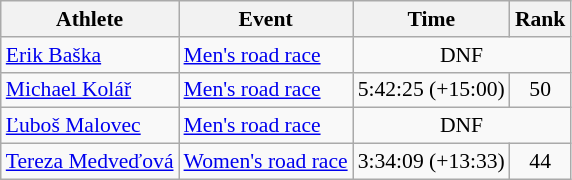<table class="wikitable" style="font-size:90%">
<tr>
<th>Athlete</th>
<th>Event</th>
<th>Time</th>
<th>Rank</th>
</tr>
<tr align=center>
<td align=left><a href='#'>Erik Baška</a></td>
<td align=left><a href='#'>Men's road race</a></td>
<td colspan=2>DNF</td>
</tr>
<tr align=center>
<td align=left><a href='#'>Michael Kolář</a></td>
<td align=left><a href='#'>Men's road race</a></td>
<td>5:42:25 (+15:00)</td>
<td>50</td>
</tr>
<tr align=center>
<td align=left><a href='#'>Ľuboš Malovec</a></td>
<td align=left><a href='#'>Men's road race</a></td>
<td colspan=2>DNF</td>
</tr>
<tr align=center>
<td align=left rowspan=2><a href='#'>Tereza Medveďová</a></td>
<td align=left><a href='#'>Women's road race</a></td>
<td>3:34:09 (+13:33)</td>
<td>44</td>
</tr>
</table>
